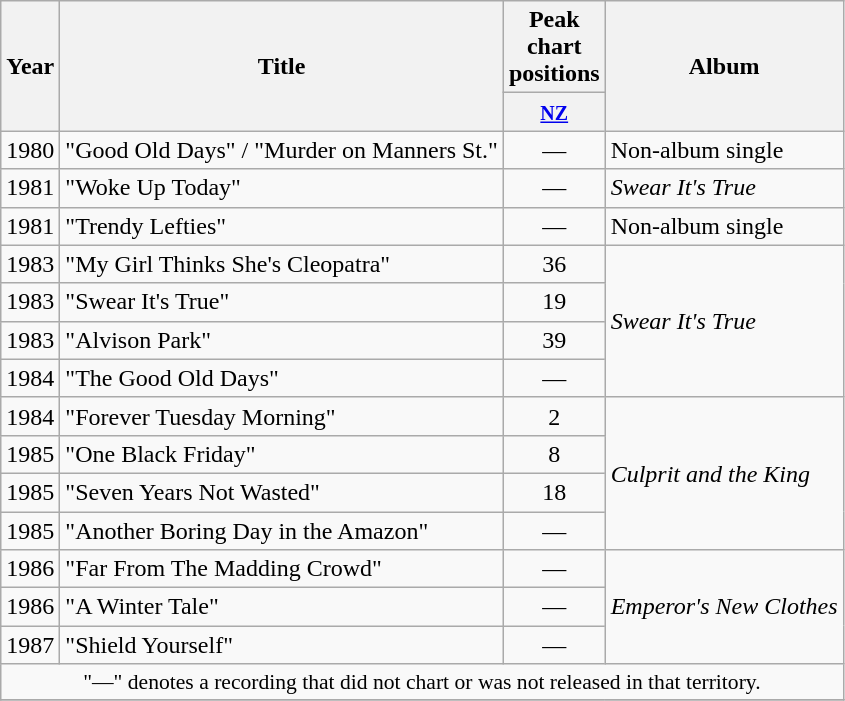<table class="wikitable plainrowheaders">
<tr>
<th rowspan="2"  width="1em">Year</th>
<th rowspan="2">Title</th>
<th width="3em">Peak chart positions</th>
<th rowspan="2">Album</th>
</tr>
<tr>
<th><small><a href='#'>NZ</a></small></th>
</tr>
<tr>
<td>1980</td>
<td>"Good Old Days" / "Murder on Manners St."</td>
<td align="center">—</td>
<td>Non-album single</td>
</tr>
<tr>
<td>1981</td>
<td>"Woke Up Today"</td>
<td align="center">—</td>
<td><em>Swear It's True</em></td>
</tr>
<tr>
<td>1981</td>
<td>"Trendy Lefties"</td>
<td align="center">—</td>
<td>Non-album single</td>
</tr>
<tr>
<td>1983</td>
<td>"My Girl Thinks She's Cleopatra"</td>
<td align="center">36</td>
<td rowspan=4><em>Swear It's True</em></td>
</tr>
<tr>
<td>1983</td>
<td>"Swear It's True"</td>
<td align="center">19</td>
</tr>
<tr>
<td>1983</td>
<td>"Alvison Park"</td>
<td align="center">39</td>
</tr>
<tr>
<td>1984</td>
<td>"The Good Old Days"</td>
<td align="center">—</td>
</tr>
<tr>
<td>1984</td>
<td>"Forever Tuesday Morning"</td>
<td align="center">2</td>
<td rowspan=4><em>Culprit and the King</em></td>
</tr>
<tr>
<td>1985</td>
<td>"One Black Friday"</td>
<td align="center">8</td>
</tr>
<tr>
<td>1985</td>
<td>"Seven Years Not Wasted"</td>
<td align="center">18</td>
</tr>
<tr>
<td>1985</td>
<td>"Another Boring Day in the Amazon"</td>
<td align="center">—</td>
</tr>
<tr>
<td>1986</td>
<td>"Far From The Madding Crowd"</td>
<td align="center">—</td>
<td rowspan=3><em>Emperor's New Clothes</em></td>
</tr>
<tr>
<td>1986</td>
<td>"A Winter Tale"</td>
<td align="center">—</td>
</tr>
<tr>
<td>1987</td>
<td>"Shield Yourself"</td>
<td align="center">—</td>
</tr>
<tr>
<td colspan="4" style="font-size:90%" align="center">"—" denotes a recording that did not chart or was not released in that territory.</td>
</tr>
<tr>
</tr>
</table>
